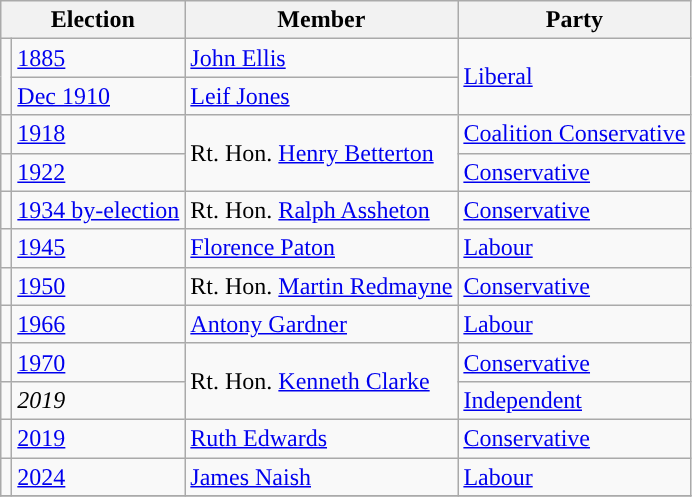<table class="wikitable">
<tr>
<th colspan="2">Election</th>
<th>Member</th>
<th>Party</th>
</tr>
<tr>
<td rowspan="2" style="color:inherit;background-color: "></td>
<td><a href='#'>1885</a></td>
<td><a href='#'>John Ellis</a></td>
<td rowspan="2"><a href='#'>Liberal</a></td>
</tr>
<tr>
<td><a href='#'>Dec 1910</a></td>
<td><a href='#'>Leif Jones</a></td>
</tr>
<tr>
<td style="color:inherit;background-color: "></td>
<td><a href='#'>1918</a></td>
<td rowspan="2">Rt. Hon. <a href='#'>Henry Betterton</a></td>
<td><a href='#'>Coalition Conservative</a></td>
</tr>
<tr>
<td style="color:inherit;background-color: "></td>
<td><a href='#'>1922</a></td>
<td><a href='#'>Conservative</a></td>
</tr>
<tr>
<td style="color:inherit;background-color: "></td>
<td><a href='#'>1934 by-election</a></td>
<td>Rt. Hon. <a href='#'>Ralph Assheton</a></td>
<td><a href='#'>Conservative</a></td>
</tr>
<tr>
<td style="color:inherit;background-color: "></td>
<td><a href='#'>1945</a></td>
<td><a href='#'>Florence Paton</a></td>
<td><a href='#'>Labour</a></td>
</tr>
<tr>
<td style="color:inherit;background-color: "></td>
<td><a href='#'>1950</a></td>
<td>Rt. Hon. <a href='#'>Martin Redmayne</a></td>
<td><a href='#'>Conservative</a></td>
</tr>
<tr>
<td style="color:inherit;background-color: "></td>
<td><a href='#'>1966</a></td>
<td><a href='#'>Antony Gardner</a></td>
<td><a href='#'>Labour</a></td>
</tr>
<tr>
<td style="color:inherit;background-color: "></td>
<td><a href='#'>1970</a></td>
<td rowspan="2">Rt. Hon. <a href='#'>Kenneth Clarke</a></td>
<td><a href='#'>Conservative</a></td>
</tr>
<tr>
<td style="color:inherit;background-color: "></td>
<td><em>2019</em></td>
<td><a href='#'>Independent</a></td>
</tr>
<tr>
<td style="color:inherit;background-color: "></td>
<td><a href='#'>2019</a></td>
<td><a href='#'>Ruth Edwards</a></td>
<td><a href='#'>Conservative</a></td>
</tr>
<tr>
<td style="color:inherit;background-color: "></td>
<td><a href='#'>2024</a></td>
<td><a href='#'>James Naish</a></td>
<td><a href='#'>Labour</a></td>
</tr>
<tr>
</tr>
</table>
